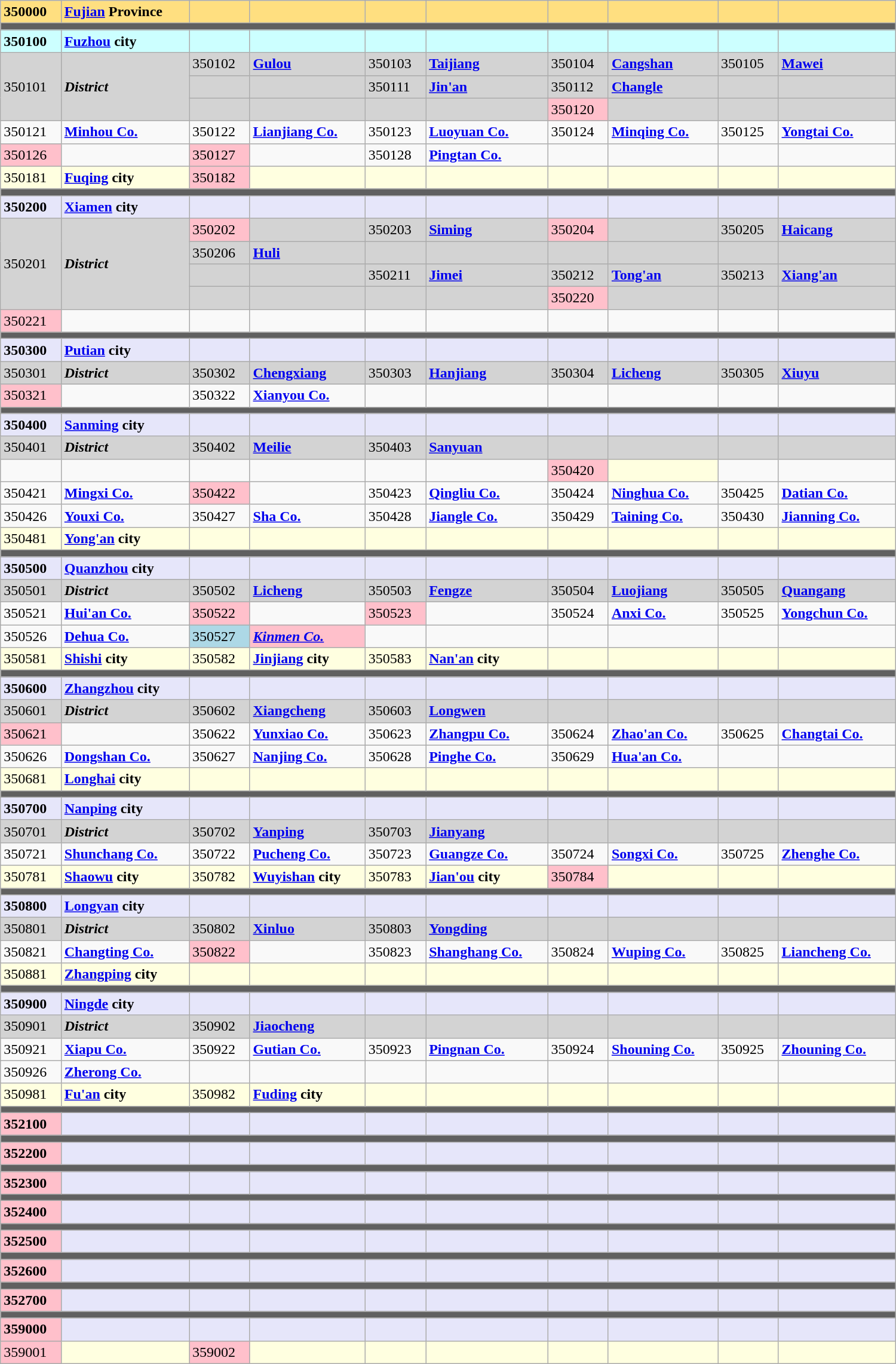<table class="wikitable" align="center" width="1000">
<tr ---- style="background:#FFDF80">
<td><strong>350000</strong></td>
<td><strong><a href='#'>Fujian</a> Province</strong><br></td>
<td></td>
<td></td>
<td></td>
<td></td>
<td></td>
<td></td>
<td></td>
<td></td>
</tr>
<tr style="background:#606060; height:2pt">
<td colspan="10"></td>
</tr>
<tr ---- style="background:#CCFFFF">
<td><strong>350100</strong></td>
<td><strong><a href='#'>Fuzhou</a> city</strong><br></td>
<td></td>
<td></td>
<td></td>
<td></td>
<td></td>
<td></td>
<td></td>
<td></td>
</tr>
<tr ---- style="background:#D3D3D3">
<td rowspan="3">350101</td>
<td rowspan="3"><strong><em>District</em></strong><br></td>
<td>350102</td>
<td><a href='#'><strong>Gulou</strong></a><br></td>
<td>350103</td>
<td><a href='#'><strong>Taijiang</strong></a><br></td>
<td>350104</td>
<td><a href='#'><strong>Cangshan</strong></a><br></td>
<td>350105</td>
<td><a href='#'><strong>Mawei</strong></a><br></td>
</tr>
<tr ---- style="background:#D3D3D3">
<td></td>
<td></td>
<td>350111</td>
<td><a href='#'><strong>Jin'an</strong></a><br></td>
<td>350112</td>
<td><a href='#'><strong>Changle</strong></a><br></td>
<td></td>
<td></td>
</tr>
<tr ---- style="background:#D3D3D3">
<td></td>
<td></td>
<td></td>
<td></td>
<td bgcolor="#FFC0CB">350120</td>
<td><br></td>
<td></td>
<td></td>
</tr>
<tr ---->
<td>350121</td>
<td><a href='#'><strong>Minhou Co.</strong></a><br></td>
<td>350122</td>
<td><a href='#'><strong>Lianjiang Co.</strong></a><br></td>
<td>350123</td>
<td><a href='#'><strong>Luoyuan Co.</strong></a><br></td>
<td>350124</td>
<td><a href='#'><strong>Minqing Co.</strong></a><br></td>
<td>350125</td>
<td><a href='#'><strong>Yongtai Co.</strong></a><br></td>
</tr>
<tr ---->
<td bgcolor="#FFC0CB">350126</td>
<td><br></td>
<td bgcolor="#FFC0CB">350127</td>
<td><br></td>
<td>350128</td>
<td><a href='#'><strong>Pingtan Co.</strong></a><br></td>
<td></td>
<td></td>
<td></td>
<td></td>
</tr>
<tr ---- style="background:lightyellow">
<td>350181</td>
<td><strong><a href='#'>Fuqing</a> city</strong><br></td>
<td bgcolor="#FFC0CB">350182</td>
<td><br></td>
<td></td>
<td></td>
<td></td>
<td></td>
<td></td>
<td></td>
</tr>
<tr style="background:#606060; height:2pt">
<td colspan="10"></td>
</tr>
<tr ---- style="background:#E6E6FA">
<td><strong>350200</strong></td>
<td><strong><a href='#'>Xiamen</a> city</strong><br></td>
<td></td>
<td></td>
<td></td>
<td></td>
<td></td>
<td></td>
<td></td>
<td></td>
</tr>
<tr ---- style="background:#D3D3D3">
<td rowspan="4">350201</td>
<td rowspan="4"><strong><em>District</em></strong><br></td>
<td bgcolor="#FFC0CB">350202</td>
<td><br></td>
<td>350203</td>
<td><a href='#'><strong>Siming</strong></a><br></td>
<td bgcolor="#FFC0CB">350204</td>
<td><br></td>
<td>350205</td>
<td><a href='#'><strong>Haicang</strong></a><br></td>
</tr>
<tr ---- style="background:#D3D3D3">
<td>350206</td>
<td><a href='#'><strong>Huli</strong></a><br></td>
<td></td>
<td></td>
<td></td>
<td></td>
<td></td>
<td></td>
</tr>
<tr ---- style="background:#D3D3D3">
<td></td>
<td></td>
<td>350211</td>
<td><a href='#'><strong>Jimei</strong></a><br></td>
<td>350212</td>
<td><a href='#'><strong>Tong'an</strong></a><br></td>
<td>350213</td>
<td><a href='#'><strong>Xiang'an</strong></a><br></td>
</tr>
<tr ---- style="background:#D3D3D3">
<td></td>
<td></td>
<td></td>
<td></td>
<td bgcolor="#FFC0CB">350220</td>
<td><br></td>
<td></td>
<td></td>
</tr>
<tr ---->
<td bgcolor="#FFC0CB">350221</td>
<td><br></td>
<td></td>
<td></td>
<td></td>
<td></td>
<td></td>
<td></td>
<td></td>
<td></td>
</tr>
<tr style="background:#606060; height:2pt">
<td colspan="10"></td>
</tr>
<tr ---- style="background:#E6E6FA">
<td><strong>350300</strong></td>
<td><strong><a href='#'>Putian</a> city</strong><br></td>
<td></td>
<td></td>
<td></td>
<td></td>
<td></td>
<td></td>
<td></td>
<td></td>
</tr>
<tr ---- style="background:#D3D3D3">
<td>350301</td>
<td><strong><em>District</em></strong><br></td>
<td>350302</td>
<td><a href='#'><strong>Chengxiang</strong></a><br></td>
<td>350303</td>
<td><a href='#'><strong>Hanjiang</strong></a><br></td>
<td>350304</td>
<td><a href='#'><strong>Licheng</strong></a><br></td>
<td>350305</td>
<td><a href='#'><strong>Xiuyu</strong></a><br></td>
</tr>
<tr ---->
<td bgcolor="#FFC0CB">350321</td>
<td><br></td>
<td>350322</td>
<td><a href='#'><strong>Xianyou Co.</strong></a><br></td>
<td></td>
<td></td>
<td></td>
<td></td>
<td></td>
<td></td>
</tr>
<tr style="background:#606060; height:2pt">
<td colspan="10"></td>
</tr>
<tr ---- style="background:#E6E6FA">
<td><strong>350400</strong></td>
<td><strong><a href='#'>Sanming</a> city</strong><br></td>
<td></td>
<td></td>
<td></td>
<td></td>
<td></td>
<td></td>
<td></td>
<td></td>
</tr>
<tr ---- style="background:#D3D3D3">
<td>350401</td>
<td><strong><em>District</em></strong><br></td>
<td>350402</td>
<td><a href='#'><strong>Meilie</strong></a><br></td>
<td>350403</td>
<td><a href='#'><strong>Sanyuan</strong></a><br></td>
<td></td>
<td></td>
<td></td>
<td></td>
</tr>
<tr ---->
<td></td>
<td></td>
<td></td>
<td></td>
<td></td>
<td></td>
<td bgcolor="#FFC0CB">350420</td>
<td style="background:lightyellow"><br></td>
<td></td>
<td></td>
</tr>
<tr ---->
<td>350421</td>
<td><a href='#'><strong>Mingxi Co.</strong></a><br></td>
<td bgcolor="#FFC0CB">350422</td>
<td><br></td>
<td>350423</td>
<td><a href='#'><strong>Qingliu Co.</strong></a><br></td>
<td>350424</td>
<td><a href='#'><strong>Ninghua Co.</strong></a><br></td>
<td>350425</td>
<td><a href='#'><strong>Datian Co.</strong></a><br></td>
</tr>
<tr ---->
<td>350426</td>
<td><a href='#'><strong>Youxi Co.</strong></a><br></td>
<td>350427</td>
<td><a href='#'><strong>Sha Co.</strong></a><br></td>
<td>350428</td>
<td><a href='#'><strong>Jiangle Co.</strong></a><br></td>
<td>350429</td>
<td><a href='#'><strong>Taining Co.</strong></a><br></td>
<td>350430</td>
<td><a href='#'><strong>Jianning Co.</strong></a><br></td>
</tr>
<tr ---- style="background:lightyellow">
<td>350481</td>
<td><strong><a href='#'>Yong'an</a> city</strong><br></td>
<td></td>
<td></td>
<td></td>
<td></td>
<td></td>
<td></td>
<td></td>
<td></td>
</tr>
<tr style="background:#606060; height:2pt">
<td colspan="10"></td>
</tr>
<tr ---- style="background:#E6E6FA">
<td><strong>350500</strong></td>
<td><strong><a href='#'>Quanzhou</a> city</strong><br></td>
<td></td>
<td></td>
<td></td>
<td></td>
<td></td>
<td></td>
<td></td>
<td></td>
</tr>
<tr ---- style="background:#D3D3D3">
<td>350501</td>
<td><strong><em>District</em></strong><br></td>
<td>350502</td>
<td><a href='#'><strong>Licheng</strong></a><br></td>
<td>350503</td>
<td><a href='#'><strong>Fengze</strong></a><br></td>
<td>350504</td>
<td><a href='#'><strong>Luojiang</strong></a><br></td>
<td>350505</td>
<td><a href='#'><strong>Quangang</strong></a><br></td>
</tr>
<tr ---->
<td>350521</td>
<td><a href='#'><strong>Hui'an Co.</strong></a><br></td>
<td bgcolor="#FFC0CB">350522</td>
<td><br></td>
<td bgcolor="#FFC0CB">350523</td>
<td><br></td>
<td>350524</td>
<td><a href='#'><strong>Anxi Co.</strong></a><br></td>
<td>350525</td>
<td><a href='#'><strong>Yongchun Co.</strong></a><br></td>
</tr>
<tr ---->
<td>350526</td>
<td><a href='#'><strong>Dehua Co.</strong></a><br></td>
<td bgcolor="lightblue">350527</td>
<td bgcolor="#FFC0CB"><a href='#'><strong><em>Kinmen Co.</em></strong></a><br></td>
<td></td>
<td></td>
<td></td>
<td></td>
<td></td>
<td></td>
</tr>
<tr ---- style="background:lightyellow">
<td>350581</td>
<td><strong><a href='#'>Shishi</a> city</strong><br></td>
<td>350582</td>
<td><strong><a href='#'>Jinjiang</a> city</strong><br></td>
<td>350583</td>
<td><strong><a href='#'>Nan'an</a> city</strong><br></td>
<td></td>
<td></td>
<td></td>
<td></td>
</tr>
<tr style="background:#606060; height:2pt">
<td colspan="10"></td>
</tr>
<tr ---- style="background:#E6E6FA">
<td><strong>350600</strong></td>
<td><strong><a href='#'>Zhangzhou</a> city</strong><br></td>
<td></td>
<td></td>
<td></td>
<td></td>
<td></td>
<td></td>
<td></td>
<td></td>
</tr>
<tr ---- style="background:#D3D3D3">
<td>350601</td>
<td><strong><em>District</em></strong><br></td>
<td>350602</td>
<td><a href='#'><strong>Xiangcheng</strong></a><br></td>
<td>350603</td>
<td><a href='#'><strong>Longwen</strong></a><br></td>
<td></td>
<td></td>
<td></td>
<td></td>
</tr>
<tr ---->
<td bgcolor="#FFC0CB">350621</td>
<td><br></td>
<td>350622</td>
<td><a href='#'><strong>Yunxiao Co.</strong></a><br></td>
<td>350623</td>
<td><a href='#'><strong>Zhangpu Co.</strong></a><br></td>
<td>350624</td>
<td><a href='#'><strong>Zhao'an Co.</strong></a><br></td>
<td>350625</td>
<td><a href='#'><strong>Changtai Co.</strong></a><br></td>
</tr>
<tr ---->
<td>350626</td>
<td><a href='#'><strong>Dongshan Co.</strong></a><br></td>
<td>350627</td>
<td><a href='#'><strong>Nanjing Co.</strong></a><br></td>
<td>350628</td>
<td><a href='#'><strong>Pinghe Co.</strong></a><br></td>
<td>350629</td>
<td><a href='#'><strong>Hua'an Co.</strong></a><br></td>
<td></td>
<td></td>
</tr>
<tr ---- style="background:lightyellow">
<td>350681</td>
<td><strong><a href='#'>Longhai</a> city</strong><br></td>
<td></td>
<td></td>
<td></td>
<td></td>
<td></td>
<td></td>
<td></td>
<td></td>
</tr>
<tr style="background:#606060; height:2pt">
<td colspan="10"></td>
</tr>
<tr ---- style="background:#E6E6FA">
<td><strong>350700</strong></td>
<td><strong><a href='#'>Nanping</a> city</strong><br></td>
<td></td>
<td></td>
<td></td>
<td></td>
<td></td>
<td></td>
<td></td>
<td></td>
</tr>
<tr ---- style="background:#D3D3D3">
<td>350701</td>
<td><strong><em>District</em></strong><br></td>
<td>350702</td>
<td><a href='#'><strong>Yanping</strong></a><br></td>
<td>350703</td>
<td><a href='#'><strong>Jianyang</strong></a><br></td>
<td></td>
<td></td>
<td></td>
<td></td>
</tr>
<tr ---->
<td>350721</td>
<td><a href='#'><strong>Shunchang Co.</strong></a><br></td>
<td>350722</td>
<td><a href='#'><strong>Pucheng Co.</strong></a><br></td>
<td>350723</td>
<td><a href='#'><strong>Guangze Co.</strong></a><br></td>
<td>350724</td>
<td><a href='#'><strong>Songxi Co.</strong></a><br></td>
<td>350725</td>
<td><a href='#'><strong>Zhenghe Co.</strong></a><br></td>
</tr>
<tr ---- style="background:lightyellow">
<td>350781</td>
<td><strong><a href='#'>Shaowu</a> city</strong><br></td>
<td>350782</td>
<td><strong><a href='#'>Wuyishan</a> city</strong><br></td>
<td>350783</td>
<td><strong><a href='#'>Jian'ou</a> city</strong><br></td>
<td bgcolor="#FFC0CB">350784</td>
<td><br></td>
<td></td>
<td></td>
</tr>
<tr style="background:#606060; height:2pt">
<td colspan="10"></td>
</tr>
<tr ---- style="background:#E6E6FA">
<td><strong>350800</strong></td>
<td><strong><a href='#'>Longyan</a> city</strong><br></td>
<td></td>
<td></td>
<td></td>
<td></td>
<td></td>
<td></td>
<td></td>
<td></td>
</tr>
<tr ---- style="background:#D3D3D3">
<td>350801</td>
<td><strong><em>District</em></strong><br></td>
<td>350802</td>
<td><a href='#'><strong>Xinluo</strong></a><br></td>
<td>350803</td>
<td><a href='#'><strong>Yongding</strong></a><br></td>
<td></td>
<td></td>
<td></td>
<td></td>
</tr>
<tr ---->
<td>350821</td>
<td><a href='#'><strong>Changting Co.</strong></a><br></td>
<td bgcolor="#FFC0CB">350822</td>
<td><br></td>
<td>350823</td>
<td><a href='#'><strong>Shanghang Co.</strong></a><br></td>
<td>350824</td>
<td><a href='#'><strong>Wuping Co.</strong></a><br></td>
<td>350825</td>
<td><a href='#'><strong>Liancheng Co.</strong></a><br></td>
</tr>
<tr ---- style="background:lightyellow">
<td>350881</td>
<td><strong><a href='#'>Zhangping</a> city</strong><br></td>
<td></td>
<td></td>
<td></td>
<td></td>
<td></td>
<td></td>
<td></td>
<td></td>
</tr>
<tr style="background:#606060; height:2pt">
<td colspan="10"></td>
</tr>
<tr ---- style="background:#E6E6FA">
<td><strong>350900</strong></td>
<td><strong><a href='#'>Ningde</a> city</strong><br></td>
<td></td>
<td></td>
<td></td>
<td></td>
<td></td>
<td></td>
<td></td>
<td></td>
</tr>
<tr ---- style="background:#D3D3D3">
<td>350901</td>
<td><strong><em>District</em></strong><br></td>
<td>350902</td>
<td><a href='#'><strong>Jiaocheng</strong></a><br></td>
<td></td>
<td></td>
<td></td>
<td></td>
<td></td>
<td></td>
</tr>
<tr ---->
<td>350921</td>
<td><a href='#'><strong>Xiapu Co.</strong></a><br></td>
<td>350922</td>
<td><a href='#'><strong>Gutian Co.</strong></a><br></td>
<td>350923</td>
<td><a href='#'><strong>Pingnan Co.</strong></a><br></td>
<td>350924</td>
<td><a href='#'><strong>Shouning Co.</strong></a><br></td>
<td>350925</td>
<td><a href='#'><strong>Zhouning Co.</strong></a><br></td>
</tr>
<tr ---->
<td>350926</td>
<td><a href='#'><strong>Zherong Co.</strong></a><br></td>
<td></td>
<td></td>
<td></td>
<td></td>
<td></td>
<td></td>
<td></td>
<td></td>
</tr>
<tr ---- style="background:lightyellow">
<td>350981</td>
<td><strong><a href='#'>Fu'an</a> city</strong><br></td>
<td>350982</td>
<td><strong><a href='#'>Fuding</a> city</strong><br></td>
<td></td>
<td></td>
<td></td>
<td></td>
<td></td>
<td></td>
</tr>
<tr style="background:#606060; height:2pt">
<td colspan="10"></td>
</tr>
<tr ---- style="background:#E6E6FA">
<td bgcolor="#FFC0CB"><strong>352100</strong></td>
<td><br></td>
<td></td>
<td></td>
<td></td>
<td></td>
<td></td>
<td></td>
<td></td>
<td></td>
</tr>
<tr style="background:#606060; height:2pt">
<td colspan="10"></td>
</tr>
<tr ---- style="background:#E6E6FA">
<td bgcolor="#FFC0CB"><strong>352200</strong></td>
<td><br></td>
<td></td>
<td></td>
<td></td>
<td></td>
<td></td>
<td></td>
<td></td>
<td></td>
</tr>
<tr style="background:#606060; height:2pt">
<td colspan="10"></td>
</tr>
<tr ---- style="background:#E6E6FA">
<td bgcolor="#FFC0CB"><strong>352300</strong></td>
<td><br></td>
<td></td>
<td></td>
<td></td>
<td></td>
<td></td>
<td></td>
<td></td>
<td></td>
</tr>
<tr style="background:#606060; height:2pt">
<td colspan="10"></td>
</tr>
<tr ---- style="background:#E6E6FA">
<td bgcolor="#FFC0CB"><strong>352400</strong></td>
<td><br></td>
<td></td>
<td></td>
<td></td>
<td></td>
<td></td>
<td></td>
<td></td>
<td></td>
</tr>
<tr style="background:#606060; height:2pt">
<td colspan="10"></td>
</tr>
<tr ---- style="background:#E6E6FA">
<td bgcolor="#FFC0CB"><strong>352500</strong></td>
<td><br></td>
<td></td>
<td></td>
<td></td>
<td></td>
<td></td>
<td></td>
<td></td>
<td></td>
</tr>
<tr style="background:#606060; height:2pt">
<td colspan="10"></td>
</tr>
<tr ---- style="background:#E6E6FA">
<td bgcolor="#FFC0CB"><strong>352600</strong></td>
<td><br></td>
<td></td>
<td></td>
<td></td>
<td></td>
<td></td>
<td></td>
<td></td>
<td></td>
</tr>
<tr style="background:#606060; height:2pt">
<td colspan="10"></td>
</tr>
<tr ---- style="background:#E6E6FA">
<td bgcolor="#FFC0CB"><strong>352700</strong></td>
<td><br></td>
<td></td>
<td></td>
<td></td>
<td></td>
<td></td>
<td></td>
<td></td>
<td></td>
</tr>
<tr style="background:#606060; height:2pt">
<td colspan="10"></td>
</tr>
<tr ---- style="background:#E6E6FA">
<td bgcolor="#FFC0CB"><strong>359000</strong></td>
<td><br></td>
<td></td>
<td></td>
<td></td>
<td></td>
<td></td>
<td></td>
<td></td>
<td></td>
</tr>
<tr ---- style="background:lightyellow">
<td bgcolor="#FFC0CB">359001</td>
<td><br></td>
<td bgcolor="#FFC0CB">359002</td>
<td><br></td>
<td></td>
<td></td>
<td></td>
<td></td>
<td></td>
<td></td>
</tr>
</table>
